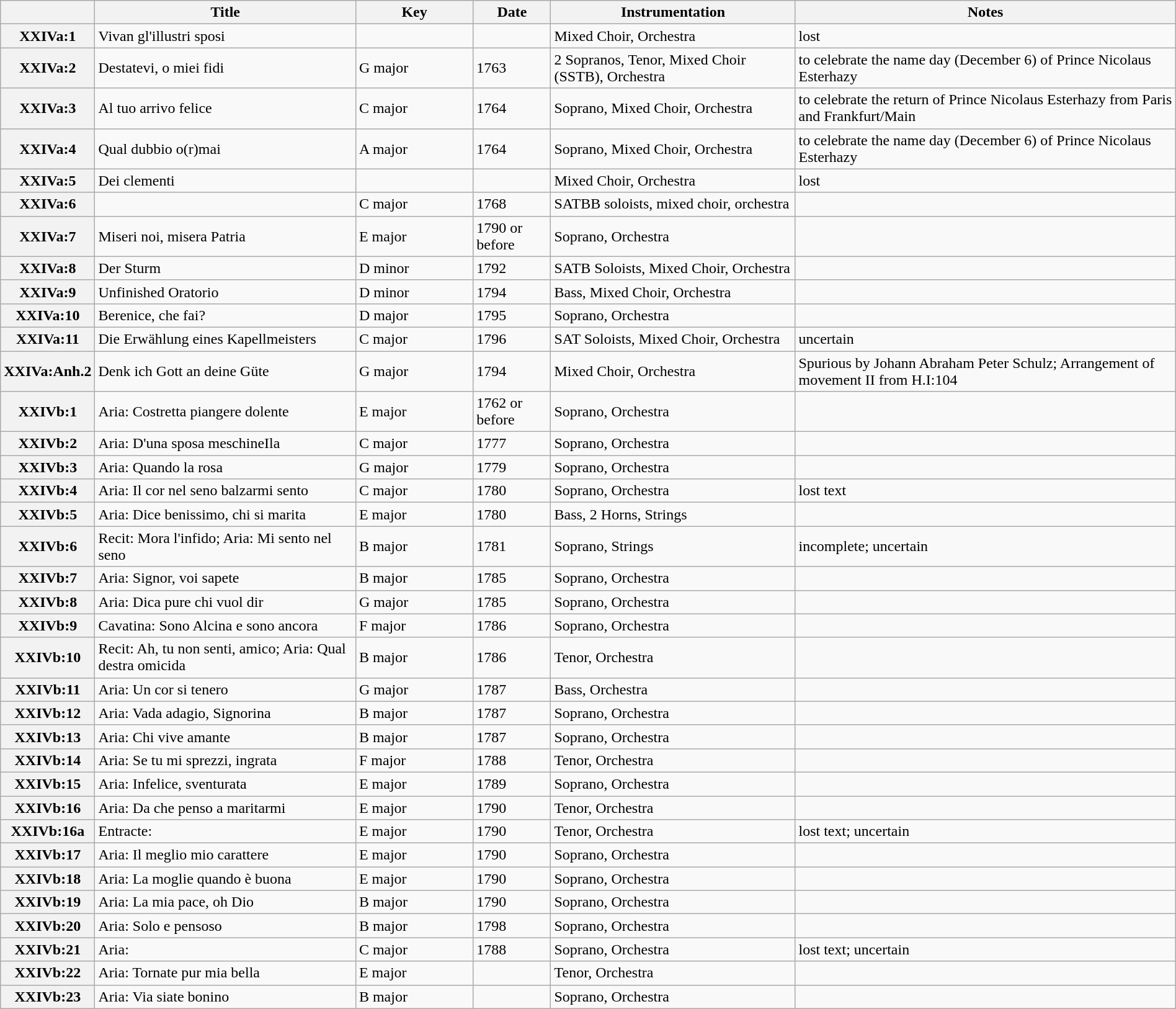<table class="wikitable sortable" style="text-align: left" width=100%>
<tr>
<th scope="col"><a href='#'></a></th>
<th scope="col">Title</th>
<th scope="col" style="width: 10%;">Key</th>
<th scope="col">Date</th>
<th scope="col">Instrumentation</th>
<th scope="col">Notes</th>
</tr>
<tr>
<th scope="row">XXIVa:1</th>
<td>Vivan gl'illustri sposi</td>
<td></td>
<td></td>
<td>Mixed Choir, Orchestra</td>
<td>lost</td>
</tr>
<tr>
<th scope="row">XXIVa:2</th>
<td>Destatevi, o miei fidi</td>
<td>G major</td>
<td>1763</td>
<td>2 Sopranos, Tenor, Mixed Choir (SSTB), Orchestra</td>
<td>to celebrate the name day (December 6) of Prince Nicolaus Esterhazy</td>
</tr>
<tr>
<th scope="row">XXIVa:3</th>
<td>Al tuo arrivo felice</td>
<td>C major</td>
<td>1764</td>
<td>Soprano, Mixed Choir, Orchestra</td>
<td>to celebrate the return of Prince Nicolaus Esterhazy from Paris and Frankfurt/Main</td>
</tr>
<tr>
<th scope="row">XXIVa:4</th>
<td>Qual dubbio o(r)mai</td>
<td>A major</td>
<td>1764</td>
<td>Soprano, Mixed Choir, Orchestra</td>
<td>to celebrate the name day (December 6) of Prince Nicolaus Esterhazy</td>
</tr>
<tr>
<th scope="row">XXIVa:5</th>
<td>Dei clementi</td>
<td></td>
<td></td>
<td>Mixed Choir, Orchestra</td>
<td>lost</td>
</tr>
<tr>
<th scope="row">XXIVa:6</th>
<td></td>
<td>C major</td>
<td>1768</td>
<td>SATBB soloists, mixed choir, orchestra</td>
<td></td>
</tr>
<tr>
<th scope="row">XXIVa:7</th>
<td>Miseri noi, misera Patria</td>
<td>E major</td>
<td>1790 or before</td>
<td>Soprano, Orchestra</td>
<td></td>
</tr>
<tr>
<th scope="row">XXIVa:8</th>
<td>Der Sturm</td>
<td>D minor</td>
<td>1792</td>
<td>SATB Soloists, Mixed Choir, Orchestra</td>
<td></td>
</tr>
<tr>
<th scope="row">XXIVa:9</th>
<td>Unfinished Oratorio</td>
<td>D minor</td>
<td>1794</td>
<td>Bass, Mixed Choir, Orchestra</td>
<td></td>
</tr>
<tr>
<th scope="row">XXIVa:10</th>
<td>Berenice, che fai?</td>
<td>D major</td>
<td>1795</td>
<td>Soprano, Orchestra</td>
<td></td>
</tr>
<tr>
<th scope="row">XXIVa:11</th>
<td>Die Erwählung eines Kapellmeisters</td>
<td>C major</td>
<td> 1796</td>
<td>SAT Soloists, Mixed Choir, Orchestra</td>
<td>uncertain</td>
</tr>
<tr>
<th scope="row">XXIVa:Anh.2</th>
<td>Denk ich Gott an deine Güte</td>
<td>G major</td>
<td>1794</td>
<td>Mixed Choir, Orchestra</td>
<td>Spurious by Johann Abraham Peter Schulz; Arrangement of movement II from H.I:104</td>
</tr>
<tr>
<th scope="row">XXIVb:1</th>
<td>Aria: Costretta piangere dolente</td>
<td>E major</td>
<td>1762 or before</td>
<td>Soprano, Orchestra</td>
<td></td>
</tr>
<tr>
<th scope="row">XXIVb:2</th>
<td>Aria: D'una sposa meschineIla</td>
<td>C major</td>
<td> 1777</td>
<td>Soprano, Orchestra</td>
<td></td>
</tr>
<tr>
<th scope="row">XXIVb:3</th>
<td>Aria: Quando la rosa</td>
<td>G major</td>
<td>1779</td>
<td>Soprano, Orchestra</td>
<td></td>
</tr>
<tr>
<th scope="row">XXIVb:4</th>
<td>Aria: Il cor nel seno balzarmi sento</td>
<td>C major</td>
<td>1780</td>
<td>Soprano, Orchestra</td>
<td>lost text</td>
</tr>
<tr>
<th scope="row">XXIVb:5</th>
<td>Aria: Dice benissimo, chi si marita</td>
<td>E major</td>
<td>1780</td>
<td>Bass, 2 Horns, Strings</td>
<td></td>
</tr>
<tr>
<th scope="row">XXIVb:6</th>
<td>Recit: Mora l'infido; Aria: Mi sento nel seno</td>
<td>B major</td>
<td>1781</td>
<td>Soprano, Strings</td>
<td>incomplete; uncertain</td>
</tr>
<tr>
<th scope="row">XXIVb:7</th>
<td>Aria: Signor, voi sapete</td>
<td>B major</td>
<td>1785</td>
<td>Soprano, Orchestra</td>
<td></td>
</tr>
<tr>
<th scope="row">XXIVb:8</th>
<td>Aria: Dica pure chi vuol dir</td>
<td>G major</td>
<td> 1785</td>
<td>Soprano, Orchestra</td>
<td></td>
</tr>
<tr>
<th scope="row">XXIVb:9</th>
<td>Cavatina: Sono Alcina e sono ancora</td>
<td>F major</td>
<td>1786</td>
<td>Soprano, Orchestra</td>
<td></td>
</tr>
<tr>
<th scope="row">XXIVb:10</th>
<td>Recit: Ah, tu non senti, amico; Aria: Qual destra omicida</td>
<td>B major</td>
<td>1786</td>
<td>Tenor, Orchestra</td>
<td></td>
</tr>
<tr>
<th scope="row">XXIVb:11</th>
<td>Aria: Un cor si tenero</td>
<td>G major</td>
<td>1787</td>
<td>Bass, Orchestra</td>
<td></td>
</tr>
<tr>
<th scope="row">XXIVb:12</th>
<td>Aria: Vada adagio, Signorina</td>
<td>B major</td>
<td>1787</td>
<td>Soprano, Orchestra</td>
<td></td>
</tr>
<tr>
<th scope="row">XXIVb:13</th>
<td>Aria: Chi vive amante</td>
<td>B major</td>
<td>1787</td>
<td>Soprano, Orchestra</td>
<td></td>
</tr>
<tr>
<th scope="row">XXIVb:14</th>
<td>Aria: Se tu mi sprezzi, ingrata</td>
<td>F major</td>
<td>1788</td>
<td>Tenor, Orchestra</td>
<td></td>
</tr>
<tr>
<th scope="row">XXIVb:15</th>
<td>Aria: Infelice, sventurata</td>
<td>E major</td>
<td>1789</td>
<td>Soprano, Orchestra</td>
<td></td>
</tr>
<tr>
<th scope="row">XXIVb:16</th>
<td>Aria: Da che penso a maritarmi</td>
<td>E major</td>
<td>1790</td>
<td>Tenor, Orchestra</td>
<td></td>
</tr>
<tr>
<th scope="row">XXIVb:16a</th>
<td>Entracte:</td>
<td>E major</td>
<td>1790</td>
<td>Tenor, Orchestra</td>
<td>lost text; uncertain</td>
</tr>
<tr>
<th scope="row">XXIVb:17</th>
<td>Aria: Il meglio mio carattere</td>
<td>E major</td>
<td>1790</td>
<td>Soprano, Orchestra</td>
<td></td>
</tr>
<tr>
<th scope="row">XXIVb:18</th>
<td>Aria: La moglie quando è buona</td>
<td>E major</td>
<td>1790</td>
<td>Soprano, Orchestra</td>
<td></td>
</tr>
<tr>
<th scope="row">XXIVb:19</th>
<td>Aria: La mia pace, oh Dio</td>
<td>B major</td>
<td>1790</td>
<td>Soprano, Orchestra</td>
<td></td>
</tr>
<tr>
<th scope="row">XXIVb:20</th>
<td>Aria: Solo e pensoso</td>
<td>B major</td>
<td>1798</td>
<td>Soprano, Orchestra</td>
<td></td>
</tr>
<tr>
<th scope="row">XXIVb:21</th>
<td>Aria:</td>
<td>C major</td>
<td>1788</td>
<td>Soprano, Orchestra</td>
<td>lost text; uncertain</td>
</tr>
<tr>
<th scope="row">XXIVb:22</th>
<td>Aria: Tornate pur mia bella</td>
<td>E major</td>
<td></td>
<td>Tenor, Orchestra</td>
<td></td>
</tr>
<tr>
<th scope="row">XXIVb:23</th>
<td>Aria: Via siate bonino</td>
<td>B major</td>
<td></td>
<td>Soprano, Orchestra</td>
<td></td>
</tr>
</table>
